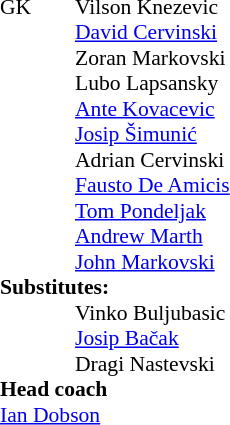<table style="font-size: 90%" cellspacing="0" cellpadding="0">
<tr>
<th width="25"></th>
<th width="25"></th>
</tr>
<tr>
<td>GK</td>
<td><strong> </strong></td>
<td> Vilson Knezevic</td>
</tr>
<tr>
<td></td>
<td><strong> </strong></td>
<td> <a href='#'>David Cervinski</a></td>
</tr>
<tr>
<td></td>
<td><strong> </strong></td>
<td> Zoran Markovski</td>
</tr>
<tr>
<td></td>
<td><strong> </strong></td>
<td> Lubo Lapsansky</td>
</tr>
<tr>
<td></td>
<td><strong> </strong></td>
<td> <a href='#'>Ante Kovacevic</a></td>
<td></td>
</tr>
<tr>
<td></td>
<td><strong> </strong></td>
<td> <a href='#'>Josip Šimunić</a></td>
</tr>
<tr>
<td></td>
<td><strong> </strong></td>
<td> Adrian Cervinski</td>
</tr>
<tr>
<td></td>
<td><strong> </strong></td>
<td> <a href='#'>Fausto De Amicis</a></td>
</tr>
<tr>
<td></td>
<td><strong> </strong></td>
<td> <a href='#'>Tom Pondeljak</a></td>
<td></td>
</tr>
<tr>
<td></td>
<td><strong> </strong></td>
<td> <a href='#'>Andrew Marth</a></td>
</tr>
<tr>
<td></td>
<td><strong> </strong></td>
<td> <a href='#'>John Markovski</a></td>
<td></td>
</tr>
<tr>
<td colspan=3><strong>Substitutes:</strong></td>
</tr>
<tr>
<td></td>
<td><strong> </strong></td>
<td> Vinko Buljubasic</td>
<td></td>
</tr>
<tr>
<td></td>
<td><strong> </strong></td>
<td> <a href='#'>Josip Bačak</a></td>
<td></td>
</tr>
<tr>
<td></td>
<td><strong> </strong></td>
<td> Dragi Nastevski</td>
<td></td>
</tr>
<tr>
<td colspan=3><strong>Head coach</strong></td>
</tr>
<tr>
<td colspan=4> <a href='#'>Ian Dobson</a></td>
</tr>
</table>
